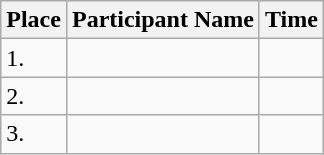<table class="wikitable">
<tr>
<th>Place</th>
<th>Participant Name</th>
<th>Time</th>
</tr>
<tr>
<td>1.</td>
<td></td>
<td></td>
</tr>
<tr>
<td>2.</td>
<td></td>
<td></td>
</tr>
<tr>
<td>3.</td>
<td></td>
<td></td>
</tr>
</table>
